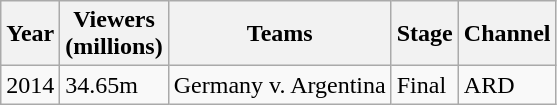<table class="wikitable sortable">
<tr>
<th>Year</th>
<th>Viewers<br>(millions)</th>
<th>Teams</th>
<th>Stage</th>
<th>Channel</th>
</tr>
<tr>
<td>2014</td>
<td>34.65m</td>
<td>Germany v. Argentina</td>
<td>Final</td>
<td>ARD</td>
</tr>
</table>
